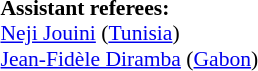<table width=50% style="font-size: 90%">
<tr>
<td><br><strong>Assistant referees:</strong>
<br><a href='#'>Neji Jouini</a> (<a href='#'>Tunisia</a>)
<br><a href='#'>Jean-Fidèle Diramba</a> (<a href='#'>Gabon</a>)</td>
</tr>
</table>
